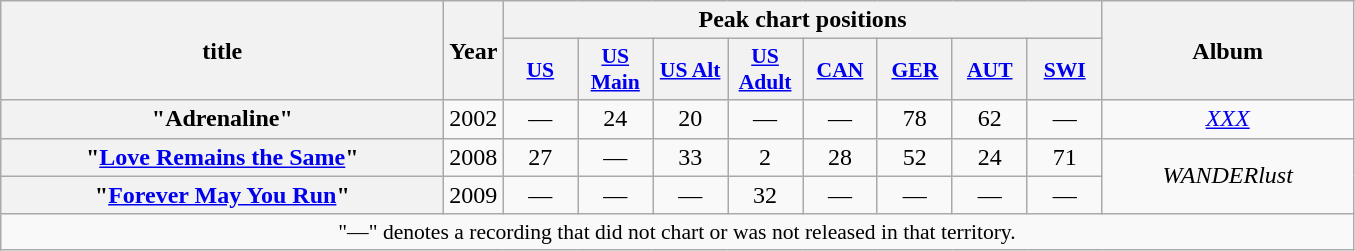<table class="wikitable plainrowheaders" style="text-align:center;">
<tr>
<th scope="col" rowspan="2" style="width:18em;">title</th>
<th scope="col" rowspan="2">Year</th>
<th scope="col" colspan="8">Peak chart positions</th>
<th scope="col" rowspan="2" style="width:10em;">Album</th>
</tr>
<tr>
<th scope="col" style="width:3em;font-size:90%"><a href='#'>US</a><br></th>
<th scope="col" style="width:3em;font-size:90%"><a href='#'>US Main</a><br></th>
<th scope="col" style="width:3em;font-size:90%"><a href='#'>US Alt</a><br></th>
<th scope="col" style="width:3em;font-size:90%"><a href='#'>US Adult</a><br></th>
<th scope="col" style="width:3em;font-size:90%"><a href='#'>CAN</a><br></th>
<th scope="col" style="width:3em;font-size:90%"><a href='#'>GER</a><br></th>
<th scope="col" style="width:3em;font-size:90%"><a href='#'>AUT</a><br></th>
<th scope="col" style="width:3em;font-size:90%"><a href='#'>SWI</a><br></th>
</tr>
<tr>
<th scope="row">"Adrenaline"</th>
<td>2002</td>
<td>—</td>
<td>24</td>
<td>20</td>
<td>—</td>
<td>—</td>
<td>78</td>
<td>62</td>
<td>—</td>
<td><em><a href='#'>XXX</a></em></td>
</tr>
<tr>
<th scope="row">"<a href='#'>Love Remains the Same</a>"</th>
<td>2008</td>
<td>27</td>
<td>—</td>
<td>33</td>
<td>2</td>
<td>28</td>
<td>52</td>
<td>24</td>
<td>71</td>
<td rowspan="2"><em>WANDERlust</em></td>
</tr>
<tr>
<th scope="row">"<a href='#'>Forever May You Run</a>"</th>
<td>2009</td>
<td>—</td>
<td>—</td>
<td>—</td>
<td>32</td>
<td>—</td>
<td>—</td>
<td>—</td>
<td>—</td>
</tr>
<tr>
<td colspan="11" style="font-size:90%">"—" denotes a recording that did not chart or was not released in that territory.</td>
</tr>
</table>
